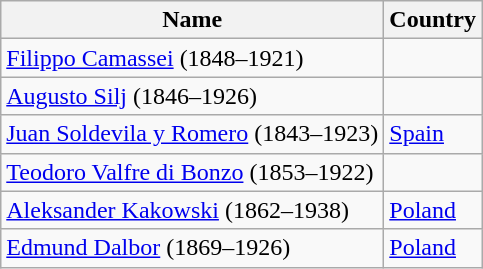<table class="wikitable sortable">
<tr>
<th>Name</th>
<th>Country</th>
</tr>
<tr>
<td><a href='#'>Filippo Camassei</a> (1848–1921)</td>
<td></td>
</tr>
<tr>
<td><a href='#'>Augusto Silj</a> (1846–1926)</td>
<td></td>
</tr>
<tr>
<td><a href='#'>Juan Soldevila y Romero</a> (1843–1923)</td>
<td> <a href='#'>Spain</a></td>
</tr>
<tr>
<td><a href='#'>Teodoro Valfre di Bonzo</a> (1853–1922)</td>
<td></td>
</tr>
<tr>
<td><a href='#'>Aleksander Kakowski</a> (1862–1938)</td>
<td> <a href='#'>Poland</a></td>
</tr>
<tr>
<td><a href='#'>Edmund Dalbor</a> (1869–1926)</td>
<td> <a href='#'>Poland</a></td>
</tr>
</table>
